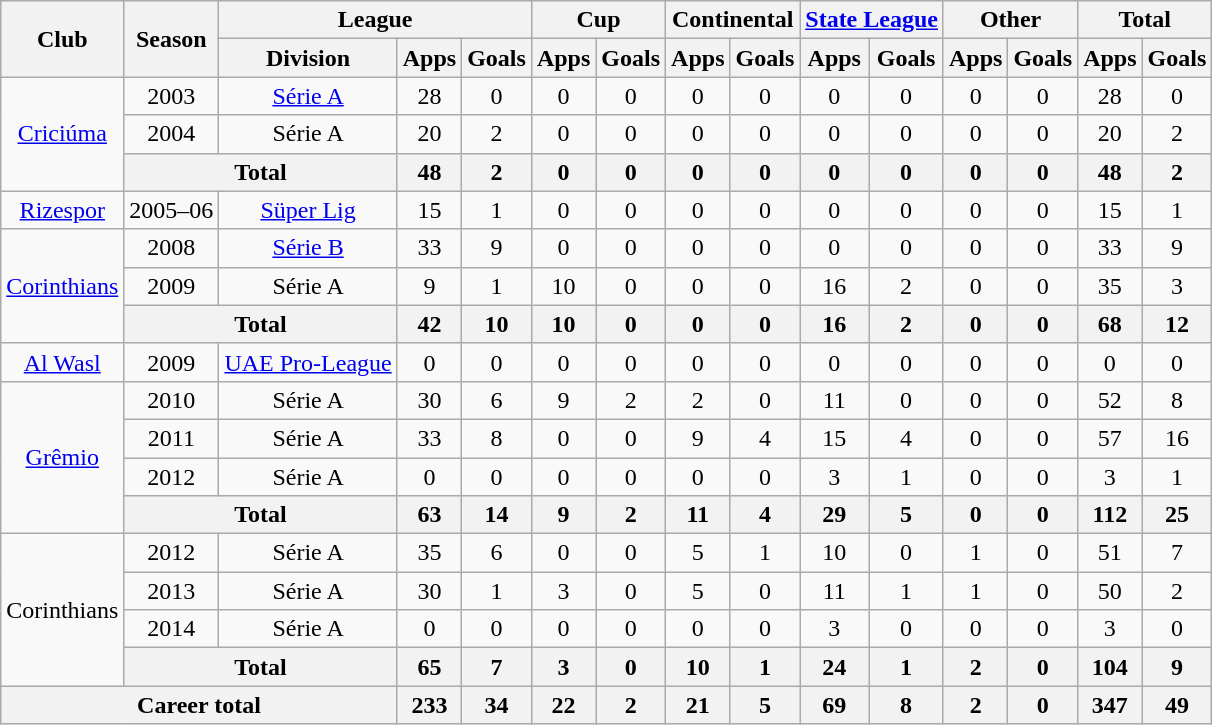<table class="wikitable" style="text-align:center">
<tr>
<th rowspan="2">Club</th>
<th rowspan="2">Season</th>
<th colspan="3">League</th>
<th colspan="2">Cup</th>
<th colspan="2">Continental</th>
<th colspan="2"><a href='#'>State League</a></th>
<th colspan="2">Other</th>
<th colspan="2">Total</th>
</tr>
<tr>
<th>Division</th>
<th>Apps</th>
<th>Goals</th>
<th>Apps</th>
<th>Goals</th>
<th>Apps</th>
<th>Goals</th>
<th>Apps</th>
<th>Goals</th>
<th>Apps</th>
<th>Goals</th>
<th>Apps</th>
<th>Goals</th>
</tr>
<tr>
<td rowspan="3"><a href='#'>Criciúma</a></td>
<td>2003</td>
<td><a href='#'>Série A</a></td>
<td>28</td>
<td>0</td>
<td>0</td>
<td>0</td>
<td>0</td>
<td>0</td>
<td>0</td>
<td>0</td>
<td>0</td>
<td>0</td>
<td>28</td>
<td>0</td>
</tr>
<tr>
<td>2004</td>
<td>Série A</td>
<td>20</td>
<td>2</td>
<td>0</td>
<td>0</td>
<td>0</td>
<td>0</td>
<td>0</td>
<td>0</td>
<td>0</td>
<td>0</td>
<td>20</td>
<td>2</td>
</tr>
<tr>
<th colspan="2">Total</th>
<th>48</th>
<th>2</th>
<th>0</th>
<th>0</th>
<th>0</th>
<th>0</th>
<th>0</th>
<th>0</th>
<th>0</th>
<th>0</th>
<th>48</th>
<th>2</th>
</tr>
<tr>
<td><a href='#'>Rizespor</a></td>
<td>2005–06</td>
<td><a href='#'>Süper Lig</a></td>
<td>15</td>
<td>1</td>
<td>0</td>
<td>0</td>
<td>0</td>
<td>0</td>
<td>0</td>
<td>0</td>
<td>0</td>
<td>0</td>
<td>15</td>
<td>1</td>
</tr>
<tr>
<td rowspan="3"><a href='#'>Corinthians</a></td>
<td>2008</td>
<td><a href='#'>Série B</a></td>
<td>33</td>
<td>9</td>
<td>0</td>
<td>0</td>
<td>0</td>
<td>0</td>
<td>0</td>
<td>0</td>
<td>0</td>
<td>0</td>
<td>33</td>
<td>9</td>
</tr>
<tr>
<td>2009</td>
<td>Série A</td>
<td>9</td>
<td>1</td>
<td>10</td>
<td>0</td>
<td>0</td>
<td>0</td>
<td>16</td>
<td>2</td>
<td>0</td>
<td>0</td>
<td>35</td>
<td>3</td>
</tr>
<tr>
<th colspan="2">Total</th>
<th>42</th>
<th>10</th>
<th>10</th>
<th>0</th>
<th>0</th>
<th>0</th>
<th>16</th>
<th>2</th>
<th>0</th>
<th>0</th>
<th>68</th>
<th>12</th>
</tr>
<tr>
<td><a href='#'>Al Wasl</a></td>
<td>2009</td>
<td><a href='#'>UAE Pro-League</a></td>
<td>0</td>
<td>0</td>
<td>0</td>
<td>0</td>
<td>0</td>
<td>0</td>
<td>0</td>
<td>0</td>
<td>0</td>
<td>0</td>
<td>0</td>
<td>0</td>
</tr>
<tr>
<td rowspan="4"><a href='#'>Grêmio</a></td>
<td>2010</td>
<td>Série A</td>
<td>30</td>
<td>6</td>
<td>9</td>
<td>2</td>
<td>2</td>
<td>0</td>
<td>11</td>
<td>0</td>
<td>0</td>
<td>0</td>
<td>52</td>
<td>8</td>
</tr>
<tr>
<td>2011</td>
<td>Série A</td>
<td>33</td>
<td>8</td>
<td>0</td>
<td>0</td>
<td>9</td>
<td>4</td>
<td>15</td>
<td>4</td>
<td>0</td>
<td>0</td>
<td>57</td>
<td>16</td>
</tr>
<tr>
<td>2012</td>
<td>Série A</td>
<td>0</td>
<td>0</td>
<td>0</td>
<td>0</td>
<td>0</td>
<td>0</td>
<td>3</td>
<td>1</td>
<td>0</td>
<td>0</td>
<td>3</td>
<td>1</td>
</tr>
<tr>
<th colspan="2">Total</th>
<th>63</th>
<th>14</th>
<th>9</th>
<th>2</th>
<th>11</th>
<th>4</th>
<th>29</th>
<th>5</th>
<th>0</th>
<th>0</th>
<th>112</th>
<th>25</th>
</tr>
<tr>
<td rowspan="4">Corinthians</td>
<td>2012</td>
<td>Série A</td>
<td>35</td>
<td>6</td>
<td>0</td>
<td>0</td>
<td>5</td>
<td>1</td>
<td>10</td>
<td>0</td>
<td>1</td>
<td>0</td>
<td>51</td>
<td>7</td>
</tr>
<tr>
<td>2013</td>
<td>Série A</td>
<td>30</td>
<td>1</td>
<td>3</td>
<td>0</td>
<td>5</td>
<td>0</td>
<td>11</td>
<td>1</td>
<td>1</td>
<td>0</td>
<td>50</td>
<td>2</td>
</tr>
<tr>
<td>2014</td>
<td>Série A</td>
<td>0</td>
<td>0</td>
<td>0</td>
<td>0</td>
<td>0</td>
<td>0</td>
<td>3</td>
<td>0</td>
<td>0</td>
<td>0</td>
<td>3</td>
<td>0</td>
</tr>
<tr>
<th colspan="2">Total</th>
<th>65</th>
<th>7</th>
<th>3</th>
<th>0</th>
<th>10</th>
<th>1</th>
<th>24</th>
<th>1</th>
<th>2</th>
<th>0</th>
<th>104</th>
<th>9</th>
</tr>
<tr>
<th colspan="3">Career total</th>
<th>233</th>
<th>34</th>
<th>22</th>
<th>2</th>
<th>21</th>
<th>5</th>
<th>69</th>
<th>8</th>
<th>2</th>
<th>0</th>
<th>347</th>
<th>49</th>
</tr>
</table>
